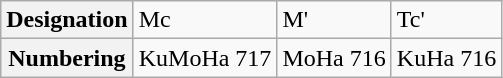<table class="wikitable">
<tr>
<th>Designation</th>
<td>Mc</td>
<td>M'</td>
<td>Tc'</td>
</tr>
<tr>
<th>Numbering</th>
<td>KuMoHa 717</td>
<td>MoHa 716</td>
<td>KuHa 716</td>
</tr>
</table>
